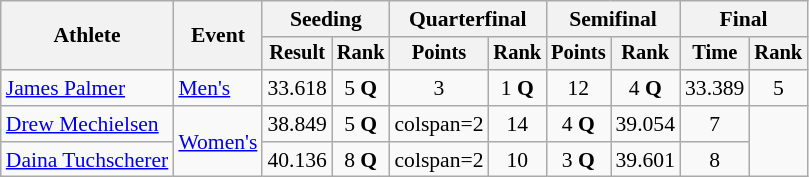<table class="wikitable" style="font-size:90%">
<tr>
<th rowspan=2>Athlete</th>
<th rowspan=2>Event</th>
<th colspan="2">Seeding</th>
<th colspan="2">Quarterfinal</th>
<th colspan="2">Semifinal</th>
<th colspan="2">Final</th>
</tr>
<tr style="font-size:95%">
<th>Result</th>
<th>Rank</th>
<th>Points</th>
<th>Rank</th>
<th>Points</th>
<th>Rank</th>
<th>Time</th>
<th>Rank</th>
</tr>
<tr align=center>
<td align=left><a href='#'>James Palmer</a></td>
<td align=left><a href='#'>Men's</a></td>
<td>33.618</td>
<td>5 <strong>Q</strong></td>
<td>3</td>
<td>1 <strong>Q</strong></td>
<td>12</td>
<td>4 <strong>Q</strong></td>
<td>33.389</td>
<td>5</td>
</tr>
<tr align=center>
<td align=left><a href='#'>Drew Mechielsen</a></td>
<td align=left rowspan="2"><a href='#'>Women's</a></td>
<td>38.849</td>
<td>5 <strong>Q</strong></td>
<td>colspan=2 </td>
<td>14</td>
<td>4 <strong>Q</strong></td>
<td>39.054</td>
<td>7</td>
</tr>
<tr align=center>
<td align=left><a href='#'>Daina Tuchscherer</a></td>
<td>40.136</td>
<td>8 <strong>Q</strong></td>
<td>colspan=2 </td>
<td>10</td>
<td>3 <strong>Q</strong></td>
<td>39.601</td>
<td>8</td>
</tr>
</table>
